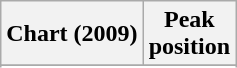<table class="wikitable">
<tr>
<th>Chart (2009)</th>
<th>Peak<br>position</th>
</tr>
<tr>
</tr>
<tr>
</tr>
<tr>
</tr>
</table>
